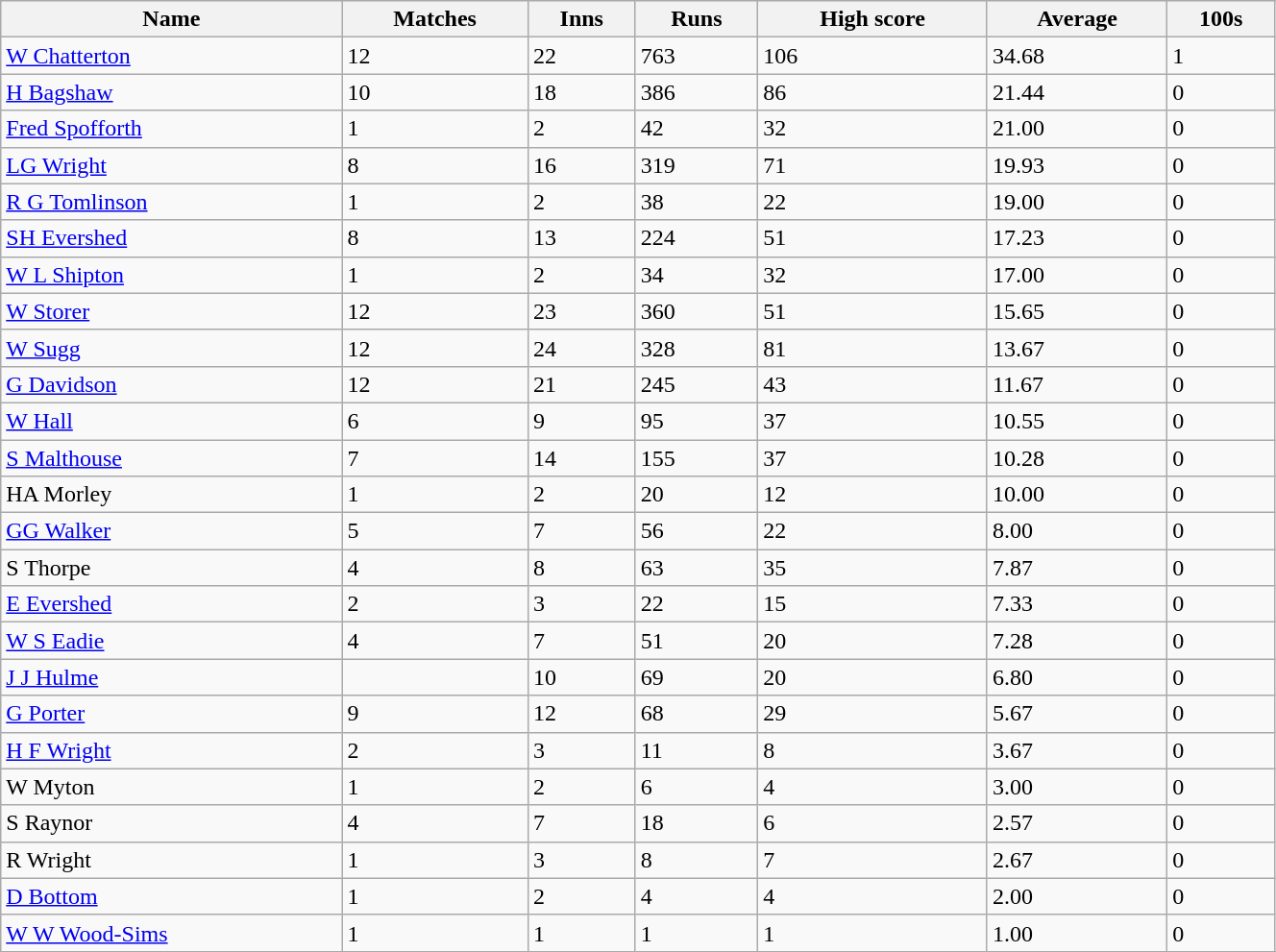<table class="wikitable sortable" width="70%">
<tr bgcolor="#efefef">
<th>Name</th>
<th>Matches</th>
<th>Inns</th>
<th>Runs</th>
<th>High score</th>
<th>Average</th>
<th>100s</th>
</tr>
<tr>
<td><a href='#'>W Chatterton</a></td>
<td>12</td>
<td>22</td>
<td>763</td>
<td>106</td>
<td>34.68</td>
<td>1</td>
</tr>
<tr>
<td><a href='#'>H Bagshaw</a></td>
<td>10</td>
<td>18</td>
<td>386</td>
<td>86</td>
<td>21.44</td>
<td>0</td>
</tr>
<tr>
<td><a href='#'>Fred Spofforth</a></td>
<td>1</td>
<td>2</td>
<td>42</td>
<td>32</td>
<td>21.00</td>
<td>0</td>
</tr>
<tr>
<td><a href='#'>LG Wright</a></td>
<td>8</td>
<td>16</td>
<td>319</td>
<td>71</td>
<td>19.93</td>
<td>0</td>
</tr>
<tr>
<td><a href='#'>R G Tomlinson</a></td>
<td>1</td>
<td>2</td>
<td>38</td>
<td>22</td>
<td>19.00</td>
<td>0</td>
</tr>
<tr>
<td><a href='#'>SH Evershed</a></td>
<td>8</td>
<td>13</td>
<td>224</td>
<td>51</td>
<td>17.23</td>
<td>0</td>
</tr>
<tr>
<td><a href='#'>W L Shipton</a></td>
<td>1</td>
<td>2</td>
<td>34</td>
<td>32</td>
<td>17.00</td>
<td>0</td>
</tr>
<tr>
<td><a href='#'>W Storer</a></td>
<td>12</td>
<td>23</td>
<td>360</td>
<td>51</td>
<td>15.65</td>
<td>0</td>
</tr>
<tr>
<td><a href='#'>W Sugg</a></td>
<td>12</td>
<td>24</td>
<td>328</td>
<td>81</td>
<td>13.67</td>
<td>0</td>
</tr>
<tr>
<td><a href='#'>G Davidson</a></td>
<td>12</td>
<td>21</td>
<td>245</td>
<td>43</td>
<td>11.67</td>
<td>0</td>
</tr>
<tr>
<td><a href='#'>W Hall</a></td>
<td>6</td>
<td>9</td>
<td>95</td>
<td>37</td>
<td>10.55</td>
<td>0</td>
</tr>
<tr>
<td><a href='#'>S Malthouse</a></td>
<td>7</td>
<td>14</td>
<td>155</td>
<td>37</td>
<td>10.28</td>
<td>0</td>
</tr>
<tr>
<td>HA Morley</td>
<td>1</td>
<td>2</td>
<td>20</td>
<td>12</td>
<td>10.00</td>
<td>0</td>
</tr>
<tr>
<td><a href='#'>GG Walker</a></td>
<td>5</td>
<td>7</td>
<td>56</td>
<td>22</td>
<td>8.00</td>
<td>0</td>
</tr>
<tr>
<td>S Thorpe</td>
<td>4</td>
<td>8</td>
<td>63</td>
<td>35</td>
<td>7.87</td>
<td>0</td>
</tr>
<tr>
<td><a href='#'>E Evershed</a></td>
<td>2</td>
<td>3</td>
<td>22</td>
<td>15</td>
<td>7.33</td>
<td>0</td>
</tr>
<tr>
<td><a href='#'>W S Eadie</a></td>
<td>4</td>
<td>7</td>
<td>51</td>
<td>20</td>
<td>7.28</td>
<td>0</td>
</tr>
<tr>
<td><a href='#'>J J Hulme</a></td>
<td></td>
<td>10</td>
<td>69</td>
<td>20</td>
<td>6.80</td>
<td>0</td>
</tr>
<tr>
<td><a href='#'>G Porter</a></td>
<td>9</td>
<td>12</td>
<td>68</td>
<td>29</td>
<td>5.67</td>
<td>0</td>
</tr>
<tr>
<td><a href='#'>H F Wright</a></td>
<td>2</td>
<td>3</td>
<td>11</td>
<td>8</td>
<td>3.67</td>
<td>0</td>
</tr>
<tr>
<td>W Myton</td>
<td>1</td>
<td>2</td>
<td>6</td>
<td>4</td>
<td>3.00</td>
<td>0</td>
</tr>
<tr>
<td>S Raynor</td>
<td>4</td>
<td>7</td>
<td>18</td>
<td>6</td>
<td>2.57</td>
<td>0</td>
</tr>
<tr>
<td>R Wright</td>
<td>1</td>
<td>3</td>
<td>8</td>
<td>7</td>
<td>2.67</td>
<td>0</td>
</tr>
<tr>
<td><a href='#'>D Bottom</a></td>
<td>1</td>
<td>2</td>
<td>4</td>
<td>4</td>
<td>2.00</td>
<td>0</td>
</tr>
<tr>
<td><a href='#'>W W Wood-Sims</a></td>
<td>1</td>
<td>1</td>
<td>1</td>
<td>1</td>
<td>1.00</td>
<td>0</td>
</tr>
<tr>
</tr>
<tr>
</tr>
</table>
